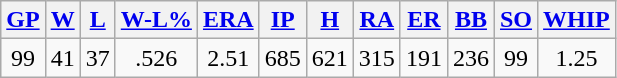<table class="wikitable">
<tr>
<th><a href='#'>GP</a></th>
<th><a href='#'>W</a></th>
<th><a href='#'>L</a></th>
<th><a href='#'>W-L%</a></th>
<th><a href='#'>ERA</a></th>
<th><a href='#'>IP</a></th>
<th><a href='#'>H</a></th>
<th><a href='#'>RA</a></th>
<th><a href='#'>ER</a></th>
<th><a href='#'>BB</a></th>
<th><a href='#'>SO</a></th>
<th><a href='#'>WHIP</a></th>
</tr>
<tr align=center>
<td>99</td>
<td>41</td>
<td>37</td>
<td>.526</td>
<td>2.51</td>
<td>685</td>
<td>621</td>
<td>315</td>
<td>191</td>
<td>236</td>
<td>99</td>
<td>1.25</td>
</tr>
</table>
